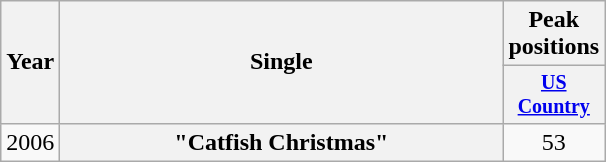<table class="wikitable plainrowheaders" style="text-align:center;">
<tr>
<th rowspan="2">Year</th>
<th rowspan="2" style="width:18em;">Single</th>
<th>Peak positions</th>
</tr>
<tr style="font-size:smaller;">
<th style="width:60px;"><a href='#'>US Country</a></th>
</tr>
<tr>
<td>2006</td>
<th scope="row">"Catfish Christmas"</th>
<td>53</td>
</tr>
</table>
